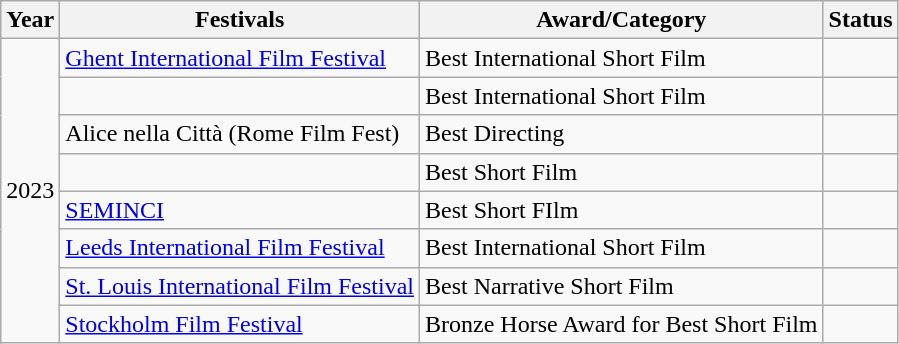<table class="wikitable">
<tr>
<th>Year</th>
<th>Festivals</th>
<th>Award/Category</th>
<th>Status</th>
</tr>
<tr>
<td rowspan="8">2023</td>
<td><a href='#'>Ghent International Film Festival</a></td>
<td>Best International Short Film</td>
<td></td>
</tr>
<tr>
<td></td>
<td>Best International Short Film</td>
<td></td>
</tr>
<tr>
<td>Alice nella Città (Rome Film Fest)</td>
<td>Best Directing</td>
<td></td>
</tr>
<tr>
<td></td>
<td>Best Short Film</td>
<td></td>
</tr>
<tr>
<td><a href='#'>SEMINCI</a></td>
<td>Best Short FIlm</td>
<td></td>
</tr>
<tr>
<td><a href='#'>Leeds International Film Festival</a></td>
<td>Best International Short Film</td>
<td></td>
</tr>
<tr>
<td><a href='#'>St. Louis International Film Festival</a></td>
<td>Best Narrative Short Film</td>
<td></td>
</tr>
<tr>
<td><a href='#'>Stockholm Film Festival</a></td>
<td>Bronze Horse Award for Best Short Film</td>
<td></td>
</tr>
</table>
